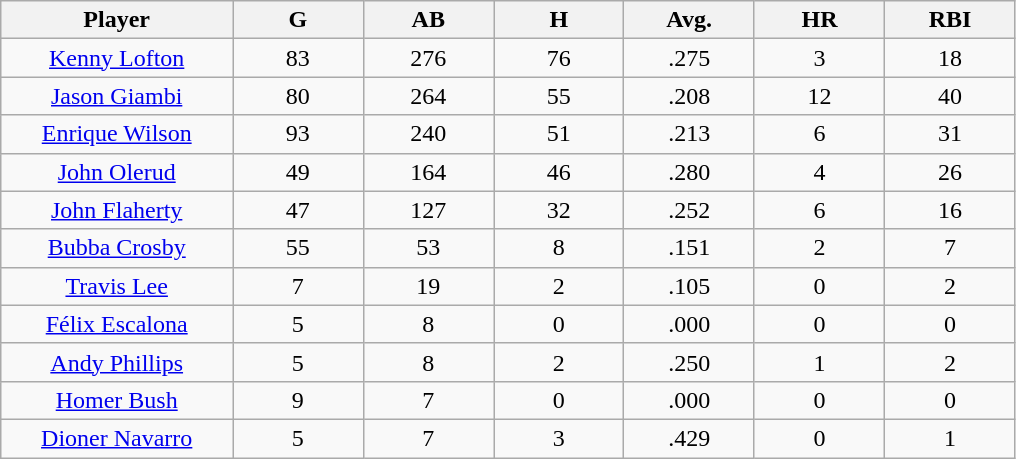<table class="wikitable sortable">
<tr>
<th width="16%">Player</th>
<th width="9%">G</th>
<th width="9%">AB</th>
<th width="9%">H</th>
<th width="9%">Avg.</th>
<th width="9%">HR</th>
<th width="9%">RBI</th>
</tr>
<tr align=center>
<td><a href='#'>Kenny Lofton</a></td>
<td>83</td>
<td>276</td>
<td>76</td>
<td>.275</td>
<td>3</td>
<td>18</td>
</tr>
<tr align=center>
<td><a href='#'>Jason Giambi</a></td>
<td>80</td>
<td>264</td>
<td>55</td>
<td>.208</td>
<td>12</td>
<td>40</td>
</tr>
<tr align=center>
<td><a href='#'>Enrique Wilson</a></td>
<td>93</td>
<td>240</td>
<td>51</td>
<td>.213</td>
<td>6</td>
<td>31</td>
</tr>
<tr align=center>
<td><a href='#'>John Olerud</a></td>
<td>49</td>
<td>164</td>
<td>46</td>
<td>.280</td>
<td>4</td>
<td>26</td>
</tr>
<tr align=center>
<td><a href='#'>John Flaherty</a></td>
<td>47</td>
<td>127</td>
<td>32</td>
<td>.252</td>
<td>6</td>
<td>16</td>
</tr>
<tr align=center>
<td><a href='#'>Bubba Crosby</a></td>
<td>55</td>
<td>53</td>
<td>8</td>
<td>.151</td>
<td>2</td>
<td>7</td>
</tr>
<tr align=center>
<td><a href='#'>Travis Lee</a></td>
<td>7</td>
<td>19</td>
<td>2</td>
<td>.105</td>
<td>0</td>
<td>2</td>
</tr>
<tr align=center>
<td><a href='#'>Félix Escalona</a></td>
<td>5</td>
<td>8</td>
<td>0</td>
<td>.000</td>
<td>0</td>
<td>0</td>
</tr>
<tr align=center>
<td><a href='#'>Andy Phillips</a></td>
<td>5</td>
<td>8</td>
<td>2</td>
<td>.250</td>
<td>1</td>
<td>2</td>
</tr>
<tr align=center>
<td><a href='#'>Homer Bush</a></td>
<td>9</td>
<td>7</td>
<td>0</td>
<td>.000</td>
<td>0</td>
<td>0</td>
</tr>
<tr align=center>
<td><a href='#'>Dioner Navarro</a></td>
<td>5</td>
<td>7</td>
<td>3</td>
<td>.429</td>
<td>0</td>
<td>1</td>
</tr>
</table>
